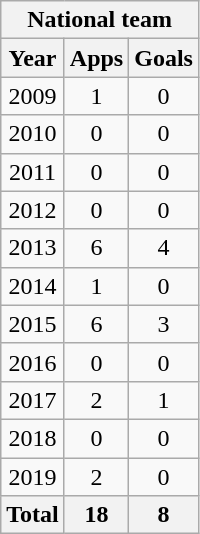<table class="wikitable" style="text-align:center">
<tr>
<th colspan=3>National team</th>
</tr>
<tr>
<th>Year</th>
<th>Apps</th>
<th>Goals</th>
</tr>
<tr>
<td>2009</td>
<td>1</td>
<td>0</td>
</tr>
<tr>
<td>2010</td>
<td>0</td>
<td>0</td>
</tr>
<tr>
<td>2011</td>
<td>0</td>
<td>0</td>
</tr>
<tr>
<td>2012</td>
<td>0</td>
<td>0</td>
</tr>
<tr>
<td>2013</td>
<td>6</td>
<td>4</td>
</tr>
<tr>
<td>2014</td>
<td>1</td>
<td>0</td>
</tr>
<tr>
<td>2015</td>
<td>6</td>
<td>3</td>
</tr>
<tr>
<td>2016</td>
<td>0</td>
<td>0</td>
</tr>
<tr>
<td>2017</td>
<td>2</td>
<td>1</td>
</tr>
<tr>
<td>2018</td>
<td>0</td>
<td>0</td>
</tr>
<tr>
<td>2019</td>
<td>2</td>
<td>0</td>
</tr>
<tr>
<th>Total</th>
<th>18</th>
<th>8</th>
</tr>
</table>
